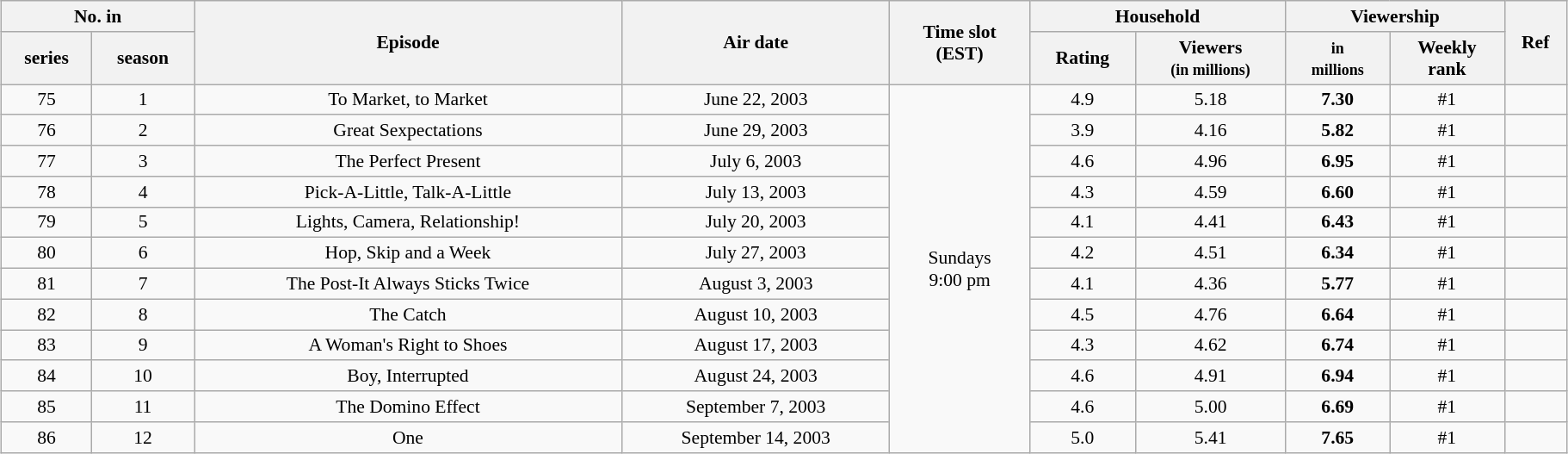<table class="wikitable" style="font-size:90%; text-align:center; width: 96%; margin-left: auto; margin-right: auto;">
<tr>
<th colspan="2">No. in</th>
<th rowspan="2">Episode</th>
<th rowspan="2">Air date</th>
<th rowspan="2">Time slot<br>(EST)</th>
<th colspan="2">Household</th>
<th colspan="2">Viewership</th>
<th rowspan="2">Ref</th>
</tr>
<tr>
<th>series</th>
<th>season</th>
<th>Rating</th>
<th>Viewers<br><small>(in millions)</small></th>
<th><small>in<br>millions</small></th>
<th>Weekly<br>rank</th>
</tr>
<tr>
<td style="text-align:center">75</td>
<td style="text-align:center">1</td>
<td>To Market, to Market</td>
<td>June 22, 2003</td>
<td rowspan=22>Sundays<br> 9:00 pm</td>
<td>4.9</td>
<td>5.18</td>
<td><strong>7.30</strong></td>
<td>#1</td>
<td></td>
</tr>
<tr>
<td>76</td>
<td>2</td>
<td>Great Sexpectations</td>
<td>June 29, 2003</td>
<td>3.9</td>
<td>4.16</td>
<td><strong>5.82</strong></td>
<td>#1</td>
<td></td>
</tr>
<tr>
<td>77</td>
<td>3</td>
<td>The Perfect Present</td>
<td>July 6, 2003</td>
<td>4.6</td>
<td>4.96</td>
<td><strong>6.95</strong></td>
<td>#1</td>
<td></td>
</tr>
<tr>
<td>78</td>
<td>4</td>
<td>Pick-A-Little, Talk-A-Little</td>
<td>July 13, 2003</td>
<td>4.3</td>
<td>4.59</td>
<td><strong>6.60</strong></td>
<td>#1</td>
<td></td>
</tr>
<tr>
<td>79</td>
<td>5</td>
<td>Lights, Camera, Relationship!</td>
<td>July 20, 2003</td>
<td>4.1</td>
<td>4.41</td>
<td><strong>6.43</strong></td>
<td>#1</td>
<td></td>
</tr>
<tr>
<td>80</td>
<td>6</td>
<td>Hop, Skip and a Week</td>
<td>July 27, 2003</td>
<td>4.2</td>
<td>4.51</td>
<td><strong>6.34</strong></td>
<td>#1</td>
<td></td>
</tr>
<tr>
<td>81</td>
<td>7</td>
<td>The Post-It Always Sticks Twice</td>
<td>August 3, 2003</td>
<td>4.1</td>
<td>4.36</td>
<td><strong>5.77</strong></td>
<td>#1</td>
<td></td>
</tr>
<tr>
<td>82</td>
<td>8</td>
<td>The Catch</td>
<td>August 10, 2003</td>
<td>4.5</td>
<td>4.76</td>
<td><strong>6.64</strong></td>
<td>#1</td>
<td></td>
</tr>
<tr>
<td>83</td>
<td>9</td>
<td>A Woman's Right to Shoes</td>
<td>August 17, 2003</td>
<td>4.3</td>
<td>4.62</td>
<td><strong>6.74</strong></td>
<td>#1</td>
<td></td>
</tr>
<tr>
<td>84</td>
<td>10</td>
<td>Boy, Interrupted</td>
<td>August 24, 2003</td>
<td>4.6</td>
<td>4.91</td>
<td><strong>6.94</strong></td>
<td>#1</td>
<td></td>
</tr>
<tr>
<td>85</td>
<td>11</td>
<td>The Domino Effect</td>
<td>September 7, 2003</td>
<td>4.6</td>
<td>5.00</td>
<td><strong>6.69</strong></td>
<td>#1</td>
<td></td>
</tr>
<tr>
<td>86</td>
<td>12</td>
<td>One</td>
<td>September 14, 2003</td>
<td>5.0</td>
<td>5.41</td>
<td><strong>7.65</strong></td>
<td>#1</td>
<td></td>
</tr>
</table>
